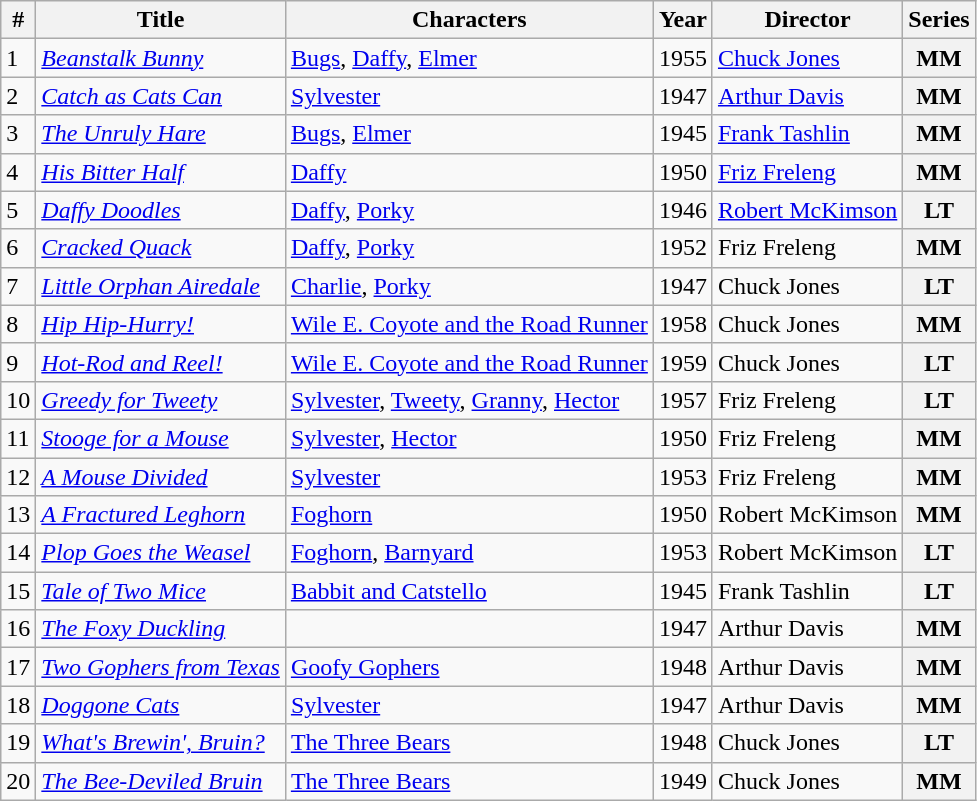<table class="wikitable sortable">
<tr>
<th>#</th>
<th>Title</th>
<th>Characters</th>
<th>Year</th>
<th>Director</th>
<th>Series</th>
</tr>
<tr>
<td>1</td>
<td><em><a href='#'>Beanstalk Bunny</a></em></td>
<td><a href='#'>Bugs</a>, <a href='#'>Daffy</a>, <a href='#'>Elmer</a></td>
<td>1955</td>
<td><a href='#'>Chuck Jones</a></td>
<th>MM</th>
</tr>
<tr>
<td>2</td>
<td><em><a href='#'>Catch as Cats Can</a></em></td>
<td><a href='#'>Sylvester</a></td>
<td>1947</td>
<td><a href='#'>Arthur Davis</a></td>
<th>MM</th>
</tr>
<tr>
<td>3</td>
<td><em><a href='#'>The Unruly Hare</a></em></td>
<td><a href='#'>Bugs</a>, <a href='#'>Elmer</a></td>
<td>1945</td>
<td><a href='#'>Frank Tashlin</a></td>
<th>MM</th>
</tr>
<tr>
<td>4</td>
<td><em><a href='#'>His Bitter Half</a></em></td>
<td><a href='#'>Daffy</a></td>
<td>1950</td>
<td><a href='#'>Friz Freleng</a></td>
<th>MM</th>
</tr>
<tr>
<td>5</td>
<td><em><a href='#'>Daffy Doodles</a></em></td>
<td><a href='#'>Daffy</a>, <a href='#'>Porky</a></td>
<td>1946</td>
<td><a href='#'>Robert McKimson</a></td>
<th>LT</th>
</tr>
<tr>
<td>6</td>
<td><em><a href='#'>Cracked Quack</a></em></td>
<td><a href='#'>Daffy</a>, <a href='#'>Porky</a></td>
<td>1952</td>
<td>Friz Freleng</td>
<th>MM</th>
</tr>
<tr>
<td>7</td>
<td><em><a href='#'>Little Orphan Airedale</a></em></td>
<td><a href='#'>Charlie</a>, <a href='#'>Porky</a></td>
<td>1947</td>
<td>Chuck Jones</td>
<th>LT</th>
</tr>
<tr>
<td>8</td>
<td><em><a href='#'>Hip Hip-Hurry!</a></em></td>
<td><a href='#'>Wile E. Coyote and the Road Runner</a></td>
<td>1958</td>
<td>Chuck Jones</td>
<th>MM</th>
</tr>
<tr>
<td>9</td>
<td><em><a href='#'>Hot-Rod and Reel!</a></em></td>
<td><a href='#'>Wile E. Coyote and the Road Runner</a></td>
<td>1959</td>
<td>Chuck Jones</td>
<th>LT</th>
</tr>
<tr>
<td>10</td>
<td><em><a href='#'>Greedy for Tweety</a></em></td>
<td><a href='#'>Sylvester</a>, <a href='#'>Tweety</a>, <a href='#'>Granny</a>, <a href='#'>Hector</a></td>
<td>1957</td>
<td>Friz Freleng</td>
<th>LT</th>
</tr>
<tr>
<td>11</td>
<td><em><a href='#'>Stooge for a Mouse</a></em></td>
<td><a href='#'>Sylvester</a>, <a href='#'>Hector</a></td>
<td>1950</td>
<td>Friz Freleng</td>
<th>MM</th>
</tr>
<tr>
<td>12</td>
<td><em><a href='#'>A Mouse Divided</a></em></td>
<td><a href='#'>Sylvester</a></td>
<td>1953</td>
<td>Friz Freleng</td>
<th>MM</th>
</tr>
<tr>
<td>13</td>
<td><em><a href='#'>A Fractured Leghorn</a></em></td>
<td><a href='#'>Foghorn</a></td>
<td>1950</td>
<td>Robert McKimson</td>
<th>MM</th>
</tr>
<tr>
<td>14</td>
<td><em><a href='#'>Plop Goes the Weasel</a></em></td>
<td><a href='#'>Foghorn</a>, <a href='#'>Barnyard</a></td>
<td>1953</td>
<td>Robert McKimson</td>
<th>LT</th>
</tr>
<tr>
<td>15</td>
<td><em><a href='#'>Tale of Two Mice</a></em></td>
<td><a href='#'>Babbit and Catstello</a></td>
<td>1945</td>
<td>Frank Tashlin</td>
<th>LT</th>
</tr>
<tr>
<td>16</td>
<td><em><a href='#'>The Foxy Duckling</a></em></td>
<td></td>
<td>1947</td>
<td>Arthur Davis</td>
<th>MM</th>
</tr>
<tr>
<td>17</td>
<td><em><a href='#'>Two Gophers from Texas</a></em></td>
<td><a href='#'>Goofy Gophers</a></td>
<td>1948</td>
<td>Arthur Davis</td>
<th>MM</th>
</tr>
<tr>
<td>18</td>
<td><em><a href='#'>Doggone Cats</a></em></td>
<td><a href='#'>Sylvester</a></td>
<td>1947</td>
<td>Arthur Davis</td>
<th>MM</th>
</tr>
<tr>
<td>19</td>
<td><em><a href='#'>What's Brewin', Bruin?</a></em></td>
<td><a href='#'>The Three Bears</a></td>
<td>1948</td>
<td>Chuck Jones</td>
<th>LT</th>
</tr>
<tr>
<td>20</td>
<td><em><a href='#'>The Bee-Deviled Bruin</a></em></td>
<td><a href='#'>The Three Bears</a></td>
<td>1949</td>
<td>Chuck Jones</td>
<th>MM</th>
</tr>
</table>
